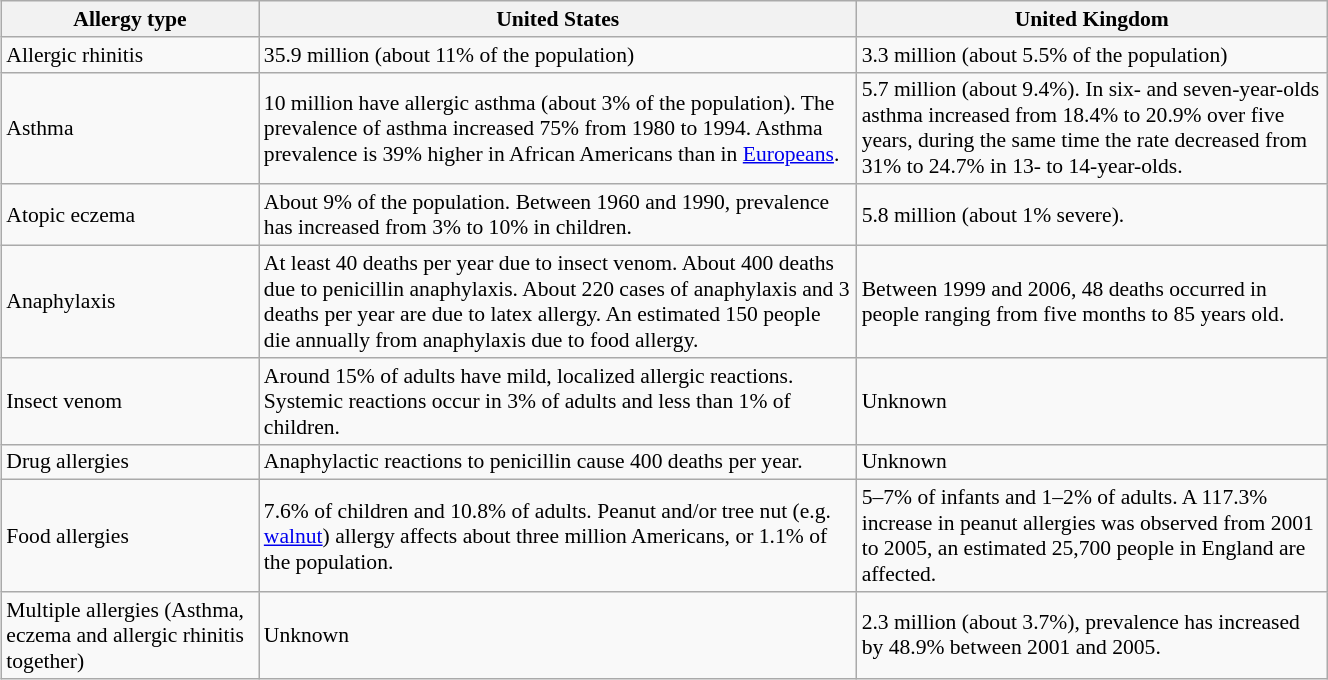<table class = "wikitable" style = "width:70%; float:center; font-size:90%; margin-left:15px">
<tr>
<th>Allergy type</th>
<th>United States</th>
<th>United Kingdom</th>
</tr>
<tr>
<td>Allergic rhinitis</td>
<td>35.9 million (about 11% of the population)</td>
<td>3.3 million (about 5.5% of the population)</td>
</tr>
<tr>
<td>Asthma</td>
<td>10 million have allergic asthma (about 3% of the population). The prevalence of asthma increased 75% from 1980 to 1994. Asthma prevalence is 39% higher in African Americans than in <a href='#'>Europeans</a>.</td>
<td>5.7 million (about 9.4%). In six- and seven-year-olds asthma increased from 18.4% to 20.9% over five years, during the same time the rate decreased from 31% to 24.7% in 13- to 14-year-olds.</td>
</tr>
<tr>
<td>Atopic eczema</td>
<td>About 9% of the population. Between 1960 and 1990, prevalence has increased from 3% to 10% in children.</td>
<td>5.8 million (about 1% severe).</td>
</tr>
<tr>
<td>Anaphylaxis</td>
<td>At least 40 deaths per year due to insect venom. About 400 deaths due to penicillin anaphylaxis. About 220 cases of anaphylaxis and 3 deaths per year are due to latex allergy. An estimated 150 people die annually from anaphylaxis due to food allergy.</td>
<td>Between 1999 and 2006, 48 deaths occurred in people ranging from five months to 85 years old.</td>
</tr>
<tr>
<td>Insect venom</td>
<td>Around 15% of adults have mild, localized allergic reactions. Systemic reactions occur in 3% of adults and less than 1% of children.</td>
<td>Unknown</td>
</tr>
<tr>
<td>Drug allergies</td>
<td>Anaphylactic reactions to penicillin cause 400 deaths per year.</td>
<td>Unknown</td>
</tr>
<tr>
<td>Food allergies</td>
<td>7.6% of children and 10.8% of adults. Peanut and/or tree nut (e.g. <a href='#'>walnut</a>) allergy affects about three million Americans, or 1.1% of the population.</td>
<td>5–7% of infants and 1–2% of adults. A 117.3% increase in peanut allergies was observed from 2001 to 2005, an estimated 25,700 people in England are affected.</td>
</tr>
<tr>
<td>Multiple allergies (Asthma, eczema and allergic rhinitis together)</td>
<td>Unknown</td>
<td>2.3 million (about 3.7%), prevalence has increased by 48.9% between 2001 and 2005.</td>
</tr>
</table>
